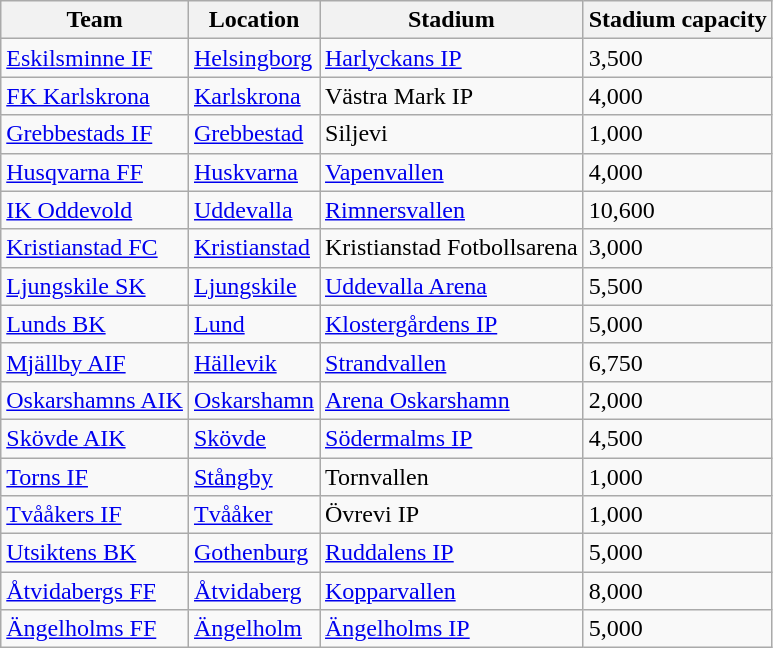<table class="wikitable sortable" border="1">
<tr>
<th>Team</th>
<th>Location</th>
<th>Stadium</th>
<th>Stadium capacity</th>
</tr>
<tr>
<td><a href='#'>Eskilsminne IF</a></td>
<td><a href='#'>Helsingborg</a></td>
<td><a href='#'>Harlyckans IP</a></td>
<td>3,500</td>
</tr>
<tr>
<td><a href='#'>FK Karlskrona</a></td>
<td><a href='#'>Karlskrona</a></td>
<td>Västra Mark IP</td>
<td>4,000</td>
</tr>
<tr>
<td><a href='#'>Grebbestads IF</a></td>
<td><a href='#'>Grebbestad</a></td>
<td>Siljevi</td>
<td>1,000</td>
</tr>
<tr>
<td><a href='#'>Husqvarna FF</a></td>
<td><a href='#'>Huskvarna</a></td>
<td><a href='#'>Vapenvallen</a></td>
<td>4,000</td>
</tr>
<tr>
<td><a href='#'>IK Oddevold</a></td>
<td><a href='#'>Uddevalla</a></td>
<td><a href='#'>Rimnersvallen</a></td>
<td>10,600</td>
</tr>
<tr>
<td><a href='#'>Kristianstad FC</a></td>
<td><a href='#'>Kristianstad</a></td>
<td>Kristianstad Fotbollsarena</td>
<td>3,000</td>
</tr>
<tr>
<td><a href='#'>Ljungskile SK</a></td>
<td><a href='#'>Ljungskile</a></td>
<td><a href='#'>Uddevalla Arena</a></td>
<td>5,500</td>
</tr>
<tr>
<td><a href='#'>Lunds BK</a></td>
<td><a href='#'>Lund</a></td>
<td><a href='#'>Klostergårdens IP</a></td>
<td>5,000</td>
</tr>
<tr>
<td><a href='#'>Mjällby AIF</a></td>
<td><a href='#'>Hällevik</a></td>
<td><a href='#'>Strandvallen</a></td>
<td>6,750</td>
</tr>
<tr>
<td><a href='#'>Oskarshamns AIK</a></td>
<td><a href='#'>Oskarshamn</a></td>
<td><a href='#'>Arena Oskarshamn</a></td>
<td>2,000</td>
</tr>
<tr>
<td><a href='#'>Skövde AIK</a></td>
<td><a href='#'>Skövde</a></td>
<td><a href='#'>Södermalms IP</a></td>
<td>4,500</td>
</tr>
<tr>
<td><a href='#'>Torns IF</a></td>
<td><a href='#'>Stångby</a></td>
<td>Tornvallen</td>
<td>1,000</td>
</tr>
<tr>
<td><a href='#'>Tvååkers IF</a></td>
<td><a href='#'>Tvååker</a></td>
<td>Övrevi IP</td>
<td>1,000</td>
</tr>
<tr>
<td><a href='#'>Utsiktens BK</a></td>
<td><a href='#'>Gothenburg</a></td>
<td><a href='#'>Ruddalens IP</a></td>
<td>5,000</td>
</tr>
<tr>
<td><a href='#'>Åtvidabergs FF</a></td>
<td><a href='#'>Åtvidaberg</a></td>
<td><a href='#'>Kopparvallen</a></td>
<td>8,000</td>
</tr>
<tr>
<td><a href='#'>Ängelholms FF</a></td>
<td><a href='#'>Ängelholm</a></td>
<td><a href='#'>Ängelholms IP</a></td>
<td>5,000</td>
</tr>
</table>
